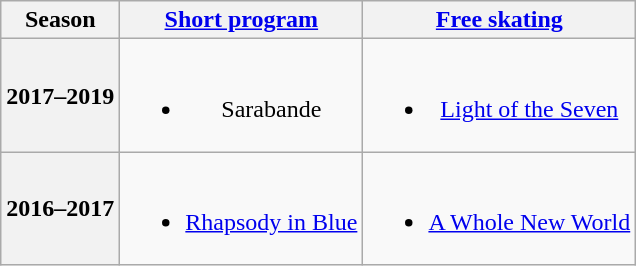<table class=wikitable style=text-align:center>
<tr>
<th>Season</th>
<th><a href='#'>Short program</a></th>
<th><a href='#'>Free skating</a></th>
</tr>
<tr>
<th>2017–2019 <br> </th>
<td><br><ul><li>Sarabande <br></li></ul></td>
<td><br><ul><li><a href='#'>Light of the Seven</a> <br></li></ul></td>
</tr>
<tr>
<th>2016–2017 <br> </th>
<td><br><ul><li><a href='#'>Rhapsody in Blue</a>  <br></li></ul></td>
<td><br><ul><li><a href='#'>A Whole New World</a> <br></li></ul></td>
</tr>
</table>
